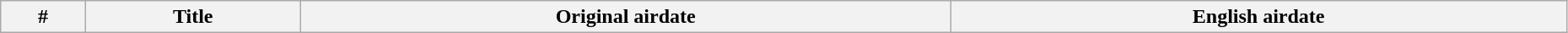<table class="wikitable" width="98%">
<tr>
<th>#</th>
<th>Title</th>
<th>Original airdate</th>
<th>English airdate<br>















































</th>
</tr>
</table>
